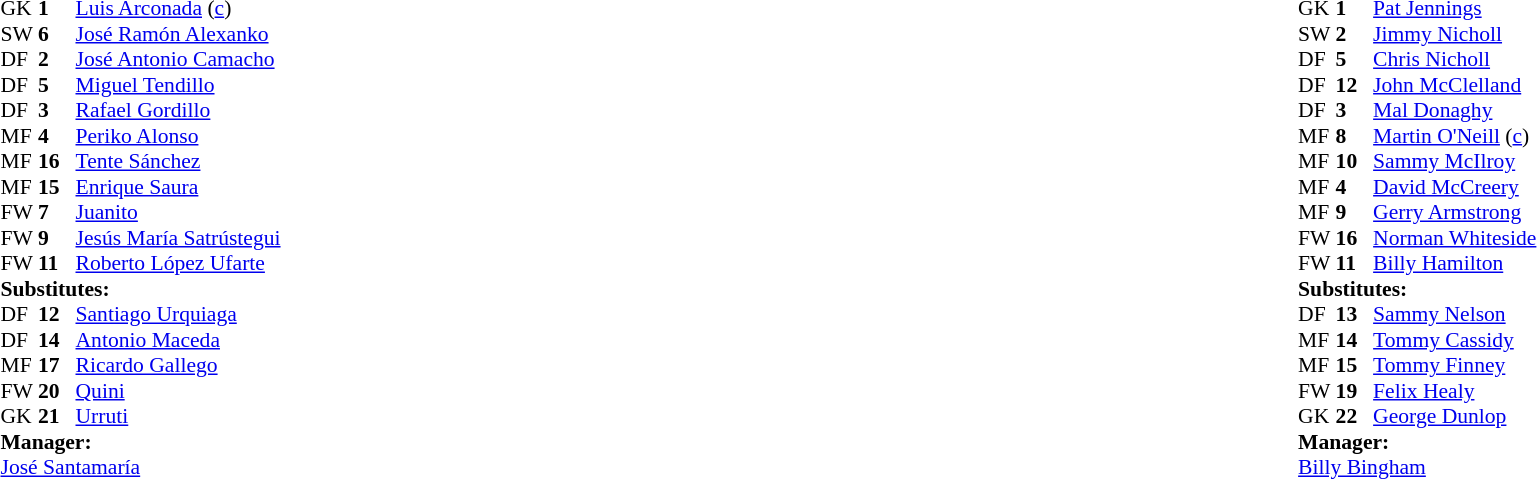<table width="100%">
<tr>
<td valign="top" width="50%"><br><table style="font-size: 90%" cellspacing="0" cellpadding="0">
<tr>
<th width="25"></th>
<th width="25"></th>
</tr>
<tr>
<td>GK</td>
<td><strong>1</strong></td>
<td><a href='#'>Luis Arconada</a> (<a href='#'>c</a>)</td>
</tr>
<tr>
<td>SW</td>
<td><strong>6</strong></td>
<td><a href='#'>José Ramón Alexanko</a></td>
</tr>
<tr>
<td>DF</td>
<td><strong>2</strong></td>
<td><a href='#'>José Antonio Camacho</a></td>
</tr>
<tr>
<td>DF</td>
<td><strong>5</strong></td>
<td><a href='#'>Miguel Tendillo</a></td>
</tr>
<tr>
<td>DF</td>
<td><strong>3</strong></td>
<td><a href='#'>Rafael Gordillo</a></td>
</tr>
<tr>
<td>MF</td>
<td><strong>4</strong></td>
<td><a href='#'>Periko Alonso</a></td>
</tr>
<tr>
<td>MF</td>
<td><strong>16</strong></td>
<td><a href='#'>Tente Sánchez</a></td>
</tr>
<tr>
<td>MF</td>
<td><strong>15</strong></td>
<td><a href='#'>Enrique Saura</a></td>
</tr>
<tr>
<td>FW</td>
<td><strong>7</strong></td>
<td><a href='#'>Juanito</a></td>
<td></td>
</tr>
<tr>
<td>FW</td>
<td><strong>9</strong></td>
<td><a href='#'>Jesús María Satrústegui</a></td>
<td></td>
<td></td>
</tr>
<tr>
<td>FW</td>
<td><strong>11</strong></td>
<td><a href='#'>Roberto López Ufarte</a></td>
<td></td>
<td></td>
</tr>
<tr>
<td colspan=3><strong>Substitutes:</strong></td>
</tr>
<tr>
<td>DF</td>
<td><strong>12</strong></td>
<td><a href='#'>Santiago Urquiaga</a></td>
</tr>
<tr>
<td>DF</td>
<td><strong>14</strong></td>
<td><a href='#'>Antonio Maceda</a></td>
</tr>
<tr>
<td>MF</td>
<td><strong>17</strong></td>
<td><a href='#'>Ricardo Gallego</a></td>
<td></td>
<td></td>
</tr>
<tr>
<td>FW</td>
<td><strong>20</strong></td>
<td><a href='#'>Quini</a></td>
<td></td>
<td></td>
</tr>
<tr>
<td>GK</td>
<td><strong>21</strong></td>
<td><a href='#'>Urruti</a></td>
</tr>
<tr>
<td colspan=3><strong>Manager:</strong></td>
</tr>
<tr>
<td colspan=4><a href='#'>José Santamaría</a></td>
</tr>
</table>
</td>
<td valign="top" width="50%"><br><table style="font-size: 90%" cellspacing="0" cellpadding="0" align="center">
<tr>
<th width=25></th>
<th width=25></th>
</tr>
<tr>
<td>GK</td>
<td><strong>1</strong></td>
<td><a href='#'>Pat Jennings</a></td>
</tr>
<tr>
<td>SW</td>
<td><strong>2</strong></td>
<td><a href='#'>Jimmy Nicholl</a></td>
</tr>
<tr>
<td>DF</td>
<td><strong>5</strong></td>
<td><a href='#'>Chris Nicholl</a></td>
</tr>
<tr>
<td>DF</td>
<td><strong>12</strong></td>
<td><a href='#'>John McClelland</a></td>
</tr>
<tr>
<td>DF</td>
<td><strong>3</strong></td>
<td><a href='#'>Mal Donaghy</a> </td>
</tr>
<tr>
<td>MF</td>
<td><strong>8</strong></td>
<td><a href='#'>Martin O'Neill</a> (<a href='#'>c</a>)</td>
</tr>
<tr>
<td>MF</td>
<td><strong>10</strong></td>
<td><a href='#'>Sammy McIlroy</a></td>
<td></td>
<td></td>
</tr>
<tr>
<td>MF</td>
<td><strong>4</strong></td>
<td><a href='#'>David McCreery</a></td>
</tr>
<tr>
<td>MF</td>
<td><strong>9</strong></td>
<td><a href='#'>Gerry Armstrong</a></td>
</tr>
<tr>
<td>FW</td>
<td><strong>16</strong></td>
<td><a href='#'>Norman Whiteside</a></td>
<td></td>
<td></td>
</tr>
<tr>
<td>FW</td>
<td><strong>11</strong></td>
<td><a href='#'>Billy Hamilton</a></td>
<td></td>
</tr>
<tr>
<td colspan=3><strong>Substitutes:</strong></td>
</tr>
<tr>
<td>DF</td>
<td><strong>13</strong></td>
<td><a href='#'>Sammy Nelson</a></td>
<td></td>
<td></td>
</tr>
<tr>
<td>MF</td>
<td><strong>14</strong></td>
<td><a href='#'>Tommy Cassidy</a></td>
<td></td>
<td></td>
</tr>
<tr>
<td>MF</td>
<td><strong>15</strong></td>
<td><a href='#'>Tommy Finney</a></td>
</tr>
<tr>
<td>FW</td>
<td><strong>19</strong></td>
<td><a href='#'>Felix Healy</a></td>
</tr>
<tr>
<td>GK</td>
<td><strong>22</strong></td>
<td><a href='#'>George Dunlop</a></td>
</tr>
<tr>
<td colspan=3><strong>Manager:</strong></td>
</tr>
<tr>
<td colspan=4><a href='#'>Billy Bingham</a></td>
</tr>
</table>
</td>
</tr>
</table>
